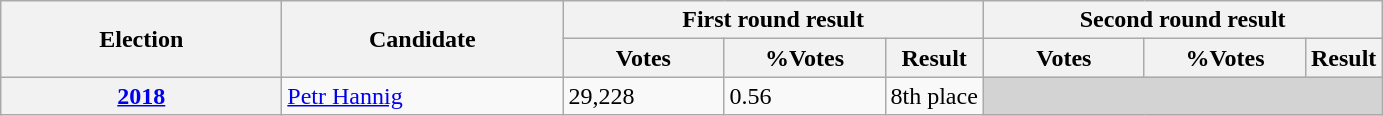<table class="wikitable">
<tr>
<th width="180" rowspan="2">Election</th>
<th width="180" rowspan="2">Candidate</th>
<th width="200" colspan=3>First round result</th>
<th width="200" colspan=3>Second round result</th>
</tr>
<tr>
<th width="100">Votes</th>
<th width="100">%Votes</th>
<th>Result</th>
<th width="100">Votes</th>
<th width="100">%Votes</th>
<th>Result</th>
</tr>
<tr>
<th><a href='#'>2018</a></th>
<td><a href='#'>Petr Hannig</a></td>
<td>29,228</td>
<td>0.56</td>
<td>8th place</td>
<td colspan="3"  style="background-color:lightgrey;"></td>
</tr>
</table>
